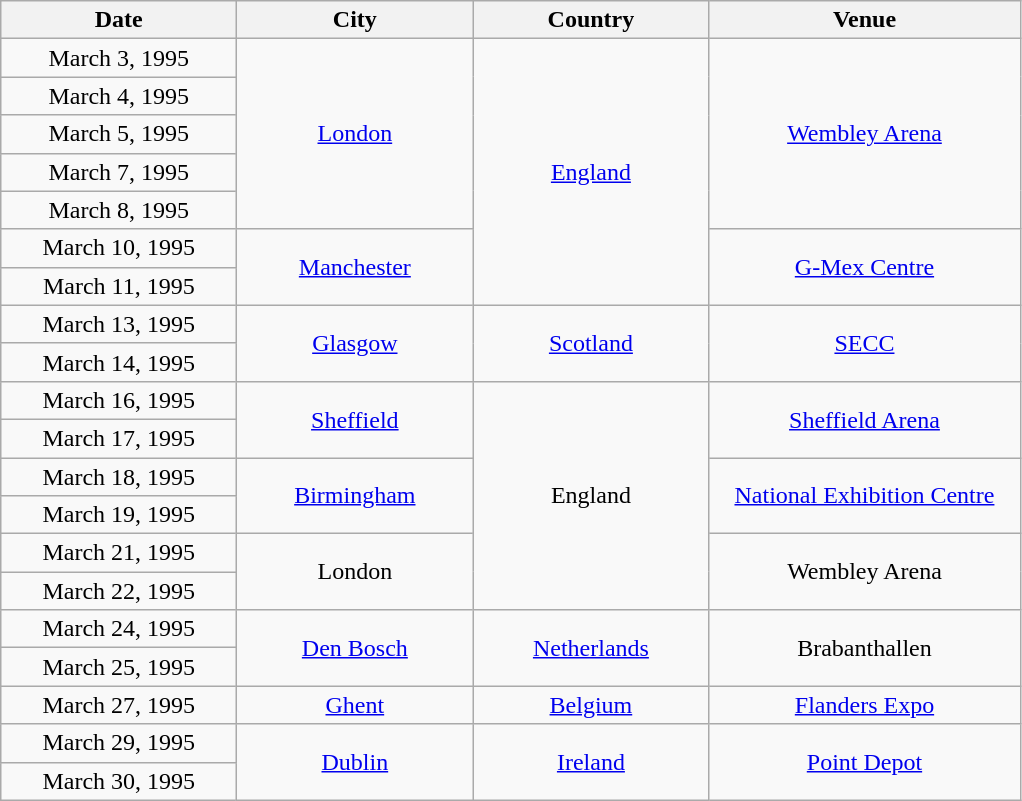<table class="wikitable" style="text-align:center;">
<tr>
<th width="150">Date</th>
<th width="150">City</th>
<th width="150">Country</th>
<th width="200">Venue</th>
</tr>
<tr>
<td>March 3, 1995</td>
<td rowspan="5"><a href='#'>London</a></td>
<td rowspan="7"><a href='#'>England</a></td>
<td rowspan="5"><a href='#'>Wembley Arena</a></td>
</tr>
<tr>
<td>March 4, 1995</td>
</tr>
<tr>
<td>March 5, 1995</td>
</tr>
<tr>
<td>March 7, 1995</td>
</tr>
<tr>
<td>March 8, 1995</td>
</tr>
<tr>
<td>March 10, 1995</td>
<td rowspan="2"><a href='#'>Manchester</a></td>
<td rowspan="2"><a href='#'>G-Mex Centre</a></td>
</tr>
<tr>
<td>March 11, 1995</td>
</tr>
<tr>
<td>March 13, 1995</td>
<td rowspan="2"><a href='#'>Glasgow</a></td>
<td rowspan="2"><a href='#'>Scotland</a></td>
<td rowspan="2"><a href='#'>SECC</a></td>
</tr>
<tr>
<td>March 14, 1995</td>
</tr>
<tr>
<td>March 16, 1995</td>
<td rowspan="2"><a href='#'>Sheffield</a></td>
<td rowspan="6">England</td>
<td rowspan="2"><a href='#'>Sheffield Arena</a></td>
</tr>
<tr>
<td>March 17, 1995</td>
</tr>
<tr>
<td>March 18, 1995</td>
<td rowspan="2"><a href='#'>Birmingham</a></td>
<td rowspan="2"><a href='#'>National Exhibition Centre</a></td>
</tr>
<tr>
<td>March 19, 1995</td>
</tr>
<tr>
<td>March 21, 1995</td>
<td rowspan="2">London</td>
<td rowspan="2">Wembley Arena</td>
</tr>
<tr>
<td>March 22, 1995</td>
</tr>
<tr>
<td>March 24, 1995</td>
<td rowspan="2"><a href='#'>Den Bosch</a></td>
<td rowspan="2"><a href='#'>Netherlands</a></td>
<td rowspan="2">Brabanthallen</td>
</tr>
<tr>
<td>March 25, 1995</td>
</tr>
<tr>
<td>March 27, 1995</td>
<td><a href='#'>Ghent</a></td>
<td><a href='#'>Belgium</a></td>
<td><a href='#'>Flanders Expo</a></td>
</tr>
<tr>
<td>March 29, 1995</td>
<td rowspan="2"><a href='#'>Dublin</a></td>
<td rowspan="2"><a href='#'>Ireland</a></td>
<td rowspan="2"><a href='#'>Point Depot</a></td>
</tr>
<tr>
<td>March 30, 1995</td>
</tr>
</table>
